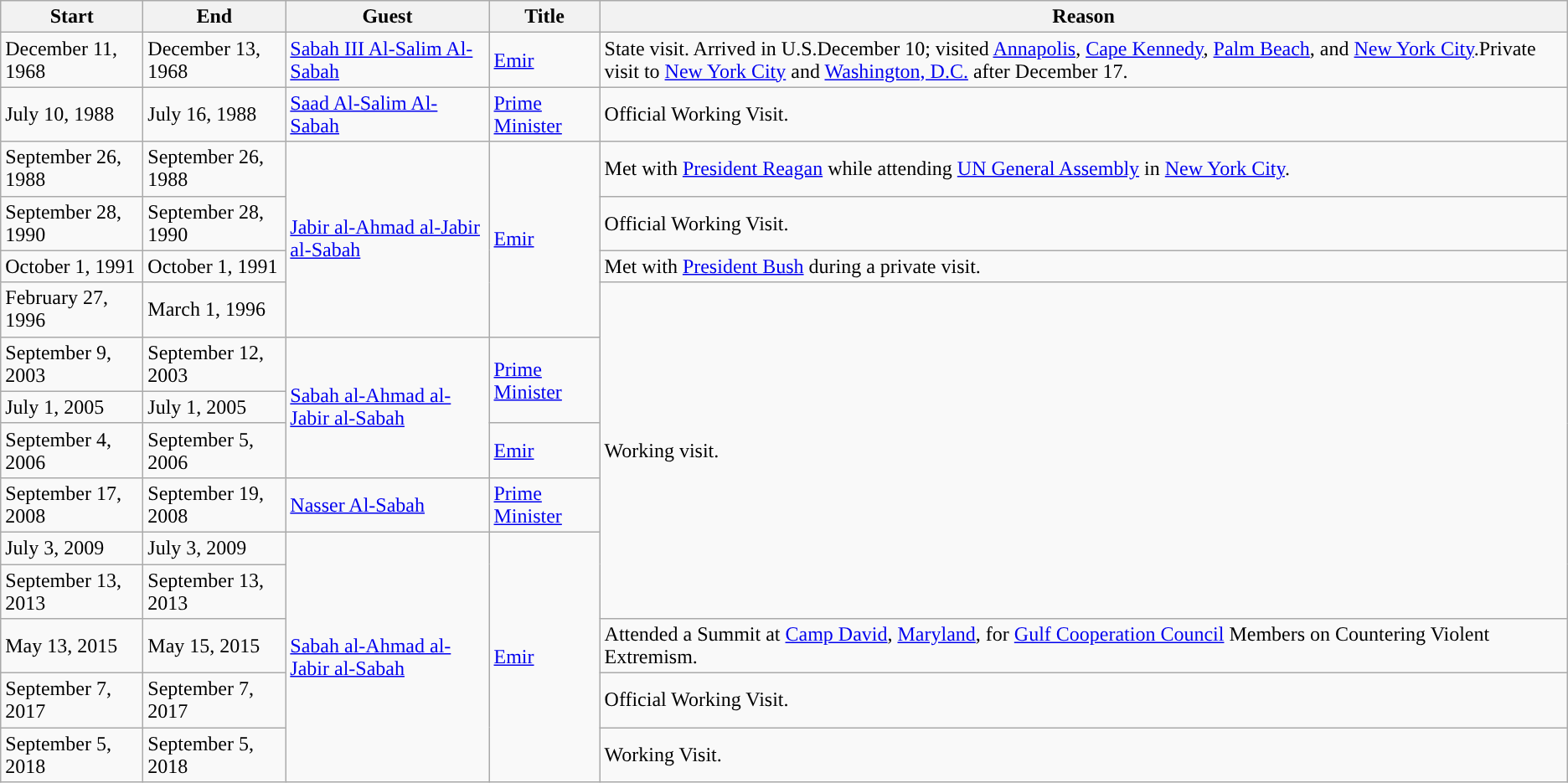<table class="wikitable sortable">
<tr>
<th>Start</th>
<th>End</th>
<th>Guest</th>
<th>Title</th>
<th>Reason</th>
</tr>
<tr>
<td>December 11, 1968</td>
<td>December 13, 1968</td>
<td><a href='#'>Sabah III Al-Salim Al-Sabah</a></td>
<td><a href='#'>Emir</a></td>
<td>State visit. Arrived in U.S.December 10; visited <a href='#'>Annapolis</a>, <a href='#'>Cape Kennedy</a>, <a href='#'>Palm Beach</a>, and <a href='#'>New York City</a>.Private visit to <a href='#'>New York City</a> and <a href='#'>Washington, D.C.</a> after December 17.</td>
</tr>
<tr>
<td>July 10, 1988</td>
<td>July 16, 1988</td>
<td><a href='#'>Saad Al-Salim Al-Sabah</a></td>
<td><a href='#'>Prime Minister</a></td>
<td>Official Working Visit.</td>
</tr>
<tr>
<td>September 26, 1988</td>
<td>September 26, 1988</td>
<td rowspan=4><a href='#'>Jabir al-Ahmad al-Jabir al-Sabah</a></td>
<td rowspan=4><a href='#'>Emir</a></td>
<td>Met with <a href='#'>President Reagan</a> while attending <a href='#'>UN General Assembly</a> in <a href='#'>New York City</a>.</td>
</tr>
<tr>
<td>September 28, 1990</td>
<td>September 28, 1990</td>
<td>Official Working Visit.</td>
</tr>
<tr>
<td>October 1, 1991</td>
<td>October 1, 1991</td>
<td>Met with <a href='#'>President Bush</a> during a private visit.</td>
</tr>
<tr>
<td>February 27, 1996</td>
<td>March 1, 1996</td>
<td rowspan=7>Working visit.</td>
</tr>
<tr>
<td>September 9, 2003</td>
<td>September 12, 2003</td>
<td rowspan=3><a href='#'>Sabah al-Ahmad al-Jabir al-Sabah</a></td>
<td rowspan=2><a href='#'>Prime Minister</a></td>
</tr>
<tr>
<td>July 1, 2005</td>
<td>July 1, 2005</td>
</tr>
<tr>
<td>September 4, 2006</td>
<td>September 5, 2006</td>
<td><a href='#'>Emir</a></td>
</tr>
<tr>
<td>September 17, 2008</td>
<td>September 19, 2008</td>
<td><a href='#'>Nasser Al-Sabah</a></td>
<td><a href='#'>Prime Minister</a></td>
</tr>
<tr>
<td>July 3, 2009</td>
<td>July 3, 2009</td>
<td rowspan=5><a href='#'>Sabah al-Ahmad al-Jabir al-Sabah</a></td>
<td rowspan=5><a href='#'>Emir</a></td>
</tr>
<tr>
<td>September 13, 2013</td>
<td>September 13, 2013</td>
</tr>
<tr>
<td>May 13, 2015</td>
<td>May 15, 2015</td>
<td>Attended a Summit at <a href='#'>Camp David</a>, <a href='#'>Maryland</a>, for <a href='#'>Gulf Cooperation Council</a> Members on Countering Violent Extremism.</td>
</tr>
<tr>
<td>September 7, 2017</td>
<td>September 7, 2017</td>
<td>Official Working Visit.</td>
</tr>
<tr>
<td>September 5, 2018</td>
<td>September 5, 2018</td>
<td>Working Visit.</td>
</tr>
</table>
